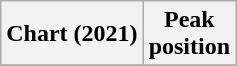<table class="wikitable plainrowheaders" style="text-align:center">
<tr>
<th scope="col">Chart (2021)</th>
<th scope="col">Peak<br>position</th>
</tr>
<tr>
</tr>
</table>
